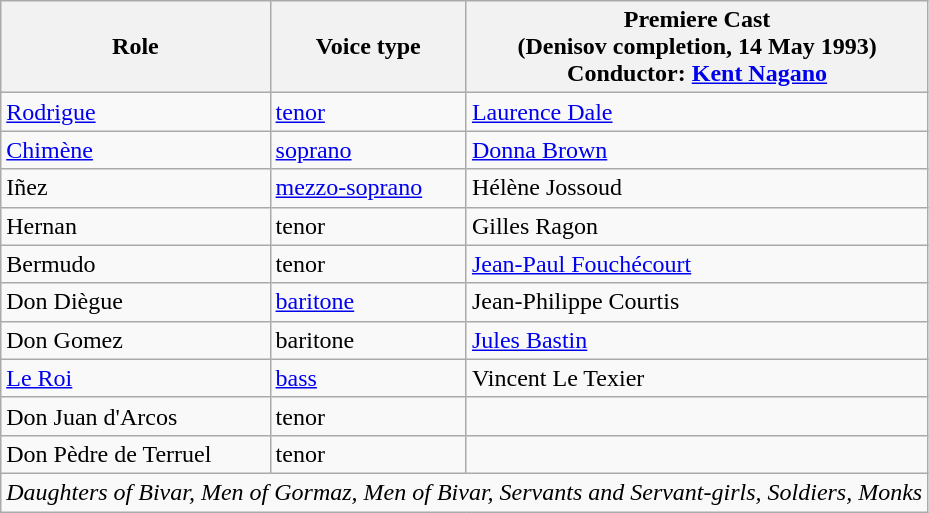<table class="wikitable">
<tr>
<th>Role</th>
<th>Voice type</th>
<th>Premiere Cast<br>(Denisov completion, 14 May 1993)<br>Conductor: <a href='#'>Kent Nagano</a></th>
</tr>
<tr>
<td><a href='#'>Rodrigue</a></td>
<td><a href='#'>tenor</a></td>
<td><a href='#'>Laurence Dale</a></td>
</tr>
<tr>
<td><a href='#'>Chimène</a></td>
<td><a href='#'>soprano</a></td>
<td><a href='#'>Donna Brown</a></td>
</tr>
<tr>
<td>Iñez</td>
<td><a href='#'>mezzo-soprano</a></td>
<td>Hélène Jossoud</td>
</tr>
<tr>
<td>Hernan</td>
<td>tenor</td>
<td>Gilles Ragon</td>
</tr>
<tr>
<td>Bermudo</td>
<td>tenor</td>
<td><a href='#'>Jean-Paul Fouchécourt</a></td>
</tr>
<tr>
<td>Don Diègue</td>
<td><a href='#'>baritone</a></td>
<td>Jean-Philippe Courtis</td>
</tr>
<tr>
<td>Don Gomez</td>
<td>baritone</td>
<td><a href='#'>Jules Bastin</a></td>
</tr>
<tr>
<td><a href='#'>Le Roi</a></td>
<td><a href='#'>bass</a></td>
<td>Vincent Le Texier</td>
</tr>
<tr>
<td>Don Juan d'Arcos</td>
<td>tenor</td>
<td></td>
</tr>
<tr>
<td>Don Pèdre de Terruel</td>
<td>tenor</td>
<td></td>
</tr>
<tr>
<td colspan="3"><em>Daughters of Bivar, Men of Gormaz, Men of Bivar, Servants and Servant-girls, Soldiers, Monks</em></td>
</tr>
</table>
